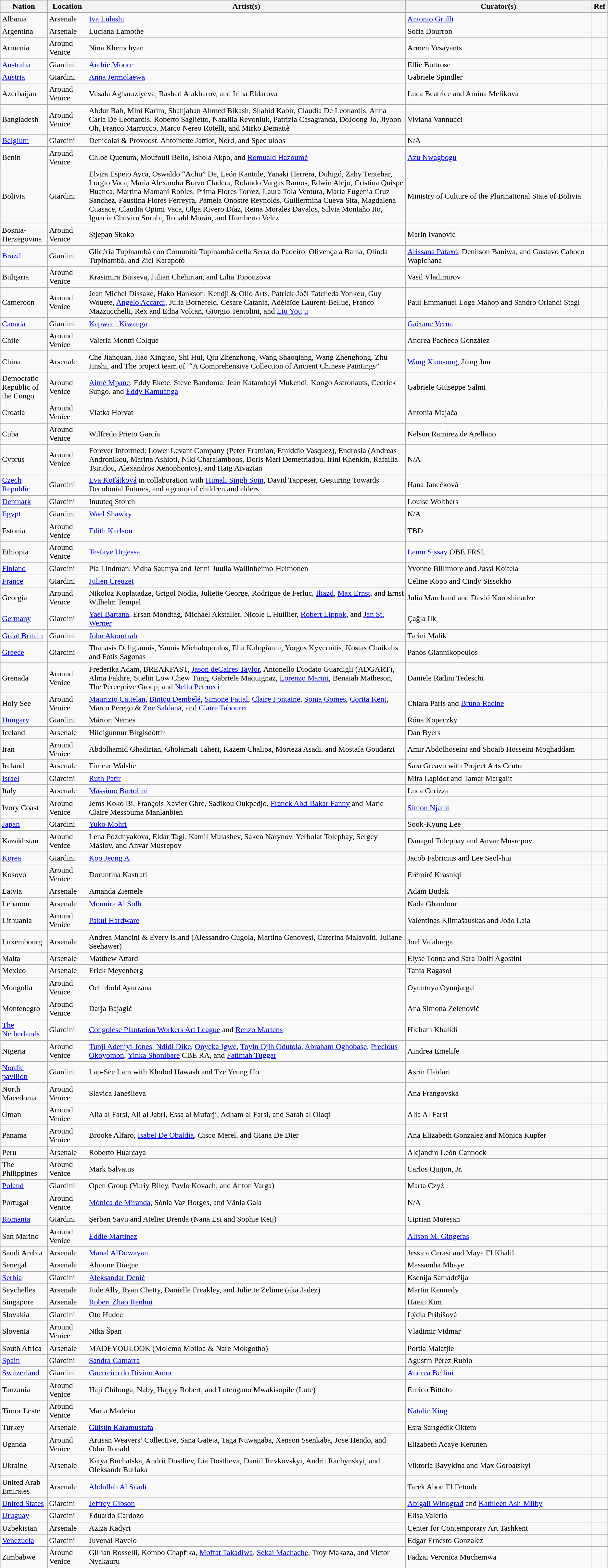<table class="wikitable sortable" style="font-size:100%">
<tr>
<th scope="col" style="width:6%">Nation</th>
<th scope="col" style="width:6%">Location</th>
<th scope="col" style="width:48%">Artist(s)</th>
<th scope="col" style="width:28%">Curator(s)</th>
<th scope="col" style="width:2%">Ref</th>
</tr>
<tr>
<td>Albania</td>
<td>Arsenale</td>
<td><a href='#'>Iva Lulashi</a></td>
<td><a href='#'>Antonio Grulli</a></td>
<td></td>
</tr>
<tr>
<td>Argentina</td>
<td>Arsenale</td>
<td>Luciana Lamothe</td>
<td>Sofia Dourron</td>
<td></td>
</tr>
<tr>
<td>Armenia</td>
<td>Around Venice</td>
<td>Nina Khemchyan</td>
<td>Armen Yesayants</td>
<td></td>
</tr>
<tr>
<td><a href='#'>Australia</a></td>
<td>Giardini</td>
<td><a href='#'>Archie Moore</a></td>
<td>Ellie Buttrose</td>
<td></td>
</tr>
<tr>
<td><a href='#'>Austria</a></td>
<td>Giardini</td>
<td><a href='#'>Anna Jermolaewa</a></td>
<td>Gabriele Spindler</td>
<td></td>
</tr>
<tr>
<td>Azerbaijan</td>
<td>Around Venice</td>
<td>Vusala Agharaziyeva, Rashad Alakbarov, and Irina Eldarova</td>
<td>Luca Beatrice and Amina Melikova</td>
<td></td>
</tr>
<tr>
<td>Bangladesh</td>
<td>Around Venice</td>
<td>Abdur Rab, Mini Karim, Shahjahan Ahmed Bikash, Shahid Kabir, Claudia De Leonardis, Anna Carla De Leonardis, Roberto Saglietto, Nataliia Revoniuk, Patrizia Casagranda, DoJoong Jo, Jiyoon Oh, Franco Marrocco, Marco Nereo Rotelli, and Mirko Demattè</td>
<td>Viviana Vannucci</td>
<td></td>
</tr>
<tr>
<td><a href='#'>Belgium</a></td>
<td>Giardini</td>
<td>Denicolai & Provoost, Antoinette Jattiot, Nord, and Spec uloos</td>
<td>N/A</td>
<td></td>
</tr>
<tr>
<td>Benin</td>
<td>Around Venice</td>
<td>Chloé Quenum, Moufouli Bello, Ishola Akpo, and <a href='#'>Romuald Hazoumè</a></td>
<td><a href='#'>Azu Nwagbogu</a></td>
<td></td>
</tr>
<tr>
<td>Bolivia</td>
<td>Giardini</td>
<td>Elvira Espejo Ayca, Oswaldo “Achu” De, León Kantule, Yanaki Herrera, Duhigó, Zahy Tentehar, Lorgio Vaca, Maria Alexandra Bravo Cladera, Rolando Vargas Ramos, Edwin Alejo, Cristina Quispe Huanca, Martina Mamani Robles, Prima Flores Torrez, Laura Tola Ventura, María Eugenia Cruz Sanchez, Faustina Flores Ferreyra, Pamela Onostre Reynolds, Guillermina Cueva Sita, Magdalena Cuasace, Claudia Opimi Vaca, Olga Rivero Díaz, Reina Morales Davalos, Silvia Montaño Ito, Ignacia Chuviru Surubi, Ronald Morán, and Humberto Velez</td>
<td>Ministry of Culture of the Plurinational State of Bolivia</td>
<td></td>
</tr>
<tr>
<td>Bosnia-Herzegovina</td>
<td>Around Venice</td>
<td>Stjepan Skoko</td>
<td>Marin Ivanović</td>
<td></td>
</tr>
<tr>
<td><a href='#'>Brazil</a></td>
<td>Giardini</td>
<td>Glicéria Tupinambá con Comunità Tupinambá della Serra do Padeiro, Olivença a Bahia, Olinda Tupinambá, and Ziel Karapotó</td>
<td><a href='#'>Arissana Pataxó</a>, Denilson Baniwa, and Gustavo Caboco Wapichana</td>
<td></td>
</tr>
<tr>
<td>Bulgaria</td>
<td>Around Venice</td>
<td>Krasimira Butseva, Julian Chehirian, and Lilia Topouzova</td>
<td>Vasil Vladimirov</td>
<td></td>
</tr>
<tr>
<td>Cameroon</td>
<td>Around Venice</td>
<td>Jean Michel Dissake, Hako Hankson, Kendji & Ollo Arts, Patrick-Joël Tatcheda Yonkeu, Guy Wouete, <a href='#'>Angelo Accardi</a>, Julia Bornefeld, Cesare Catania, Adélaïde Laurent-Bellue, Franco Mazzucchelli, Rex and Edna Volcan, Giorgio Tentolini, and <a href='#'>Liu Youju</a></td>
<td>Paul Emmanuel Loga Mahop and Sandro Orlandi Stagl</td>
<td></td>
</tr>
<tr>
<td><a href='#'>Canada</a></td>
<td>Giardini</td>
<td><a href='#'>Kapwani Kiwanga</a></td>
<td><a href='#'>Gaëtane Verna</a></td>
<td></td>
</tr>
<tr>
<td>Chile</td>
<td>Around Venice</td>
<td>Valeria Montti Colque</td>
<td>Andrea Pacheco González</td>
<td></td>
</tr>
<tr>
<td>China</td>
<td>Arsenale</td>
<td>Che Jianquan, Jiao Xingtao, Shi Hui, Qiu Zhenzhong, Wang Shaoqiang, Wang Zhenghong, Zhu Jinshi, and The project team of  “A Comprehensive Collection of Ancient Chinese Paintings”</td>
<td><a href='#'>Wang Xiaosong</a>, Jiang Jun</td>
<td></td>
</tr>
<tr>
<td>Democratic Republic of the Congo</td>
<td>Around Venice</td>
<td><a href='#'>Aimé Mpane</a>, Eddy Ekete, Steve Bandoma, Jean Katambayi Mukendi, Kongo Astronauts, Cedrick Sungo, and <a href='#'>Eddy Kamuanga</a></td>
<td>Gabriele Giuseppe Salmi</td>
<td></td>
</tr>
<tr>
<td>Croatia</td>
<td>Around Venice</td>
<td>Vlatka Horvat</td>
<td>Antonia Majača</td>
<td></td>
</tr>
<tr>
<td>Cuba</td>
<td>Around Venice</td>
<td>Wilfredo Prieto García</td>
<td>Nelson Ramirez de Arellano</td>
<td></td>
</tr>
<tr>
<td>Cyprus</td>
<td>Around Venice</td>
<td>Forever Informed: Lower Levant Company (Peter Eramian, Emiddio Vasquez), Endrosia (Andreas Andronikou, Marina Ashioti, Niki Charalambous, Doris Mari Demetriadou, Irini Khenkin, Rafailia Tsiridou, Alexandros Xenophontos), and Haig Aivazian</td>
<td>N/A</td>
<td></td>
</tr>
<tr>
<td><a href='#'>Czech Republic</a></td>
<td>Giardini</td>
<td><a href='#'>Eva Koťátková</a> in collaboration with <a href='#'>Himali Singh Soin</a>, David Tappeser, Gesturing Towards Decolonial Futures, and a group of children and elders</td>
<td>Hana Janečková</td>
<td></td>
</tr>
<tr>
<td><a href='#'>Denmark</a></td>
<td>Giardini</td>
<td>Inuuteq Storch</td>
<td>Louise Wolthers</td>
<td></td>
</tr>
<tr>
<td><a href='#'>Egypt</a></td>
<td>Giardini</td>
<td><a href='#'>Wael Shawky</a></td>
<td>N/A</td>
<td></td>
</tr>
<tr>
<td>Estonia</td>
<td>Around Venice</td>
<td><a href='#'>Edith Karlson</a></td>
<td>TBD</td>
<td></td>
</tr>
<tr>
<td>Ethiopia</td>
<td>Around Venice</td>
<td><a href='#'>Tesfaye Urgessa</a></td>
<td><a href='#'>Lemn Sissay</a> OBE FRSL</td>
<td></td>
</tr>
<tr>
<td><a href='#'>Finland</a></td>
<td>Giardini</td>
<td>Pia Lindman, Vidha Saumya and Jenni-Juulia Wallinheimo-Heimonen</td>
<td>Yvonne Billimore and Jussi Koitela</td>
<td></td>
</tr>
<tr>
<td><a href='#'>France</a></td>
<td>Giardini</td>
<td><a href='#'>Julien Creuzet</a></td>
<td>Céline Kopp and Cindy Sissokho</td>
<td></td>
</tr>
<tr>
<td>Georgia</td>
<td>Around Venice</td>
<td>Nikoloz Koplatadze, Grigol Nodia, Juliette George, Rodrigue de Ferluc, <a href='#'>Iliazd</a>, <a href='#'>Max Ernst</a>, and Ernst Wilhelm Tempel</td>
<td>Julia Marchand and David Koroshinadze</td>
<td></td>
</tr>
<tr>
<td><a href='#'>Germany</a></td>
<td>Giardini</td>
<td><a href='#'>Yael Bartana</a>, Ersan Mondtag, Michael Akstaller, Nicole L'Huillier, <a href='#'>Robert Lippok</a>, and <a href='#'>Jan St. Werner</a></td>
<td>Çağla Ilk</td>
<td></td>
</tr>
<tr>
<td><a href='#'>Great Britain</a></td>
<td>Giardini</td>
<td><a href='#'>John Akomfrah</a></td>
<td>Tarini Malik</td>
<td></td>
</tr>
<tr>
<td><a href='#'>Greece</a></td>
<td>Giardini</td>
<td>Thanasis Deligiannis, Yannis Michalopoulos, Elia Kalogianni, Yorgos Kyvernitis, Kostas Chaikalis and Fotis Sagonas</td>
<td>Panos Giannikopoulos</td>
<td></td>
</tr>
<tr>
<td>Grenada</td>
<td>Around Venice</td>
<td>Frederika Adam, BREAKFAST, <a href='#'>Jason deCaires Taylor</a>, Antonello Diodato Guardigli (ADGART), Alma Fakhre, Suelin Low Chew Tung, Gabriele Maquignaz, <a href='#'>Lorenzo Marini</a>, Benaiah Matheson, The Perceptive Group, and <a href='#'>Nello Petrucci</a></td>
<td>Daniele Radini Tedeschi</td>
<td></td>
</tr>
<tr>
<td>Holy See</td>
<td>Around Venice</td>
<td><a href='#'>Maurizio Cattelan</a>, <a href='#'>Bintou Dembélé</a>, <a href='#'>Simone Fattal</a>, <a href='#'>Claire Fontaine</a>, <a href='#'>Sonia Gomes</a>, <a href='#'>Corita Kent</a>, Marco Perego & <a href='#'>Zoe Saldana</a>, and <a href='#'>Claire Tabouret</a></td>
<td>Chiara Paris and <a href='#'>Bruno Racine</a></td>
<td></td>
</tr>
<tr>
<td><a href='#'>Hungary</a></td>
<td>Giardini</td>
<td>Márton Nemes</td>
<td>Róna Kopeczky</td>
<td></td>
</tr>
<tr>
<td>Iceland</td>
<td>Arsenale</td>
<td>Hildigunnur Birgisdóttir</td>
<td>Dan Byers</td>
<td></td>
</tr>
<tr>
<td>Iran</td>
<td>Around Venice</td>
<td>Abdolhamid Ghadirian, Gholamali Taheri, Kazem Chalipa, Morteza Asadi, and Mostafa Goudarzi</td>
<td>Amir Abdolhoseini and Shoaib Hosseini Moghaddam</td>
<td></td>
</tr>
<tr>
<td>Ireland</td>
<td>Arsenale</td>
<td>Eimear Walshe</td>
<td>Sara Greavu with Project Arts Centre</td>
<td></td>
</tr>
<tr>
<td><a href='#'>Israel</a></td>
<td>Giardini</td>
<td><a href='#'>Ruth Patir</a></td>
<td>Mira Lapidot and Tamar Margalit</td>
<td></td>
</tr>
<tr>
<td>Italy</td>
<td>Arsenale</td>
<td><a href='#'>Massimo Bartolini</a></td>
<td>Luca Cerizza</td>
<td></td>
</tr>
<tr>
<td>Ivory Coast</td>
<td>Around Venice</td>
<td>Jems Koko Bi, François Xavier Gbré, Sadikou Oukpedjo, <a href='#'>Franck Abd-Bakar Fanny</a> and Marie Claire Messouma Manlanbien</td>
<td><a href='#'>Simon Njami</a></td>
<td></td>
</tr>
<tr>
<td><a href='#'>Japan</a></td>
<td>Giardini</td>
<td><a href='#'>Yuko Mohri</a></td>
<td>Sook-Kyung Lee</td>
<td></td>
</tr>
<tr>
<td>Kazakhstan</td>
<td>Around Venice</td>
<td>Lena Pozdnyakova, Eldar Tagi, Kamil Mulashev, Saken Narynov, Yerbolat Tolepbay, Sergey Maslov, and Anvar Musrepov</td>
<td>Danagul Tolepbay and Anvar Musrepov</td>
<td></td>
</tr>
<tr>
<td><a href='#'>Korea</a></td>
<td>Giardini</td>
<td><a href='#'>Koo Jeong A</a></td>
<td>Jacob Fabricius and Lee Seol-hui</td>
<td></td>
</tr>
<tr>
<td>Kosovo</td>
<td>Around Venice</td>
<td>Doruntina Kastrati</td>
<td>Erëmirë Krasniqi</td>
<td></td>
</tr>
<tr>
<td>Latvia</td>
<td>Arsenale</td>
<td>Amanda Ziemele</td>
<td>Adam Budak</td>
<td></td>
</tr>
<tr>
<td>Lebanon</td>
<td>Arsenale</td>
<td><a href='#'>Mounira Al Solh</a></td>
<td>Nada Ghandour</td>
<td></td>
</tr>
<tr>
<td>Lithuania</td>
<td>Around Venice</td>
<td><a href='#'>Pakui Hardware</a></td>
<td>Valentinas Klimašauskas and João Laia</td>
<td></td>
</tr>
<tr>
<td>Luxembourg</td>
<td>Arsenale</td>
<td>Andrea Mancini & Every Island (Alessandro Cugola, Martina Genovesi, Caterina Malavolti, Juliane Seehawer)</td>
<td>Joel Valabrega</td>
<td></td>
</tr>
<tr>
<td>Malta</td>
<td>Arsenale</td>
<td>Matthew Attard</td>
<td>Elyse Tonna and Sara Dolfi Agostini</td>
<td></td>
</tr>
<tr>
<td>Mexico</td>
<td>Arsenale</td>
<td>Erick Meyenberg</td>
<td>Tania Ragasol</td>
<td></td>
</tr>
<tr>
<td>Mongolia</td>
<td>Around Venice</td>
<td>Ochirbold Ayurzana</td>
<td>Oyuntuya Oyunjargal</td>
<td></td>
</tr>
<tr>
<td>Montenegro</td>
<td>Around Venice</td>
<td>Darja Bajagić</td>
<td>Ana Simona Zelenović</td>
<td></td>
</tr>
<tr>
<td><a href='#'>The Netherlands</a></td>
<td>Giardini</td>
<td><a href='#'>Congolese Plantation Workers Art League</a> and <a href='#'>Renzo Martens</a></td>
<td>Hicham Khalidi</td>
<td></td>
</tr>
<tr>
<td>Nigeria</td>
<td>Around Venice</td>
<td><a href='#'>Tunji Adeniyi-Jones</a>, <a href='#'>Ndidi Dike</a>, <a href='#'>Onyeka Igwe</a>, <a href='#'>Toyin Ojih Odutola</a>, <a href='#'>Abraham Oghobase</a>, <a href='#'>Precious Okoyomon</a>, <a href='#'>Yinka Shonibare</a> CBE RA, and <a href='#'>Fatimah Tuggar</a></td>
<td>Aindrea Emelife</td>
<td></td>
</tr>
<tr>
<td><a href='#'>Nordic pavilion</a></td>
<td>Giardini</td>
<td>Lap-See Lam with Kholod Hawash and Tze Yeung Ho</td>
<td>Asrin Haidari</td>
<td></td>
</tr>
<tr>
<td>North Macedonia</td>
<td>Around Venice</td>
<td>Slavica Janešlieva</td>
<td>Ana Frangovska</td>
<td></td>
</tr>
<tr>
<td>Oman</td>
<td>Around Venice</td>
<td>Alia al Farsi, Ali al Jabri, Essa al Mufarji, Adham al Farsi, and Sarah al Olaqi</td>
<td>Alia Al Farsi</td>
<td></td>
</tr>
<tr>
<td>Panama</td>
<td>Around Venice</td>
<td>Brooke Alfaro, <a href='#'>Isabel De Obaldía</a>, Cisco Merel, and Giana De Dier</td>
<td>Ana Elizabeth Gonzalez and Monica Kupfer</td>
<td></td>
</tr>
<tr>
<td>Peru</td>
<td>Arsenale</td>
<td>Roberto Huarcaya</td>
<td>Alejandro León Cannock</td>
<td></td>
</tr>
<tr>
<td>The Philippines</td>
<td>Around Venice</td>
<td>Mark Salvatus</td>
<td>Carlos Quijon, Jr.</td>
<td></td>
</tr>
<tr>
<td><a href='#'>Poland</a></td>
<td>Giardini</td>
<td>Open Group (Yuriy Biley, Pavlo Kovach, and Anton Varga)</td>
<td>Marta Czyż</td>
<td></td>
</tr>
<tr>
<td>Portugal</td>
<td>Around Venice</td>
<td><a href='#'>Mónica de Miranda</a>, Sónia Vaz Borges, and Vânia Gala</td>
<td>N/A</td>
<td></td>
</tr>
<tr>
<td><a href='#'>Romania</a></td>
<td>Giardini</td>
<td>Șerban Savu and Atelier Brenda (Nana Esi and Sophie Keij)</td>
<td>Ciprian Mureșan</td>
<td></td>
</tr>
<tr>
<td>San Marino</td>
<td>Around Venice</td>
<td><a href='#'>Eddie Martinez</a></td>
<td><a href='#'>Alison M. Gingeras</a></td>
<td></td>
</tr>
<tr>
<td>Saudi Arabia</td>
<td>Arsenale</td>
<td><a href='#'>Manal AlDowayan</a></td>
<td>Jessica Cerasi and Maya El Khalil</td>
<td></td>
</tr>
<tr>
<td>Senegal</td>
<td>Arsenale</td>
<td>Alioune Diagne</td>
<td>Massamba Mbaye</td>
<td></td>
</tr>
<tr>
<td><a href='#'>Serbia</a></td>
<td>Giardini</td>
<td><a href='#'>Aleksandar Denić</a></td>
<td>Ksenija Samadržija</td>
<td></td>
</tr>
<tr>
<td>Seychelles</td>
<td>Arsenale</td>
<td>Jude Ally, Ryan Chetty, Danielle Freakley, and Juliette Zelime (aka Jadez)</td>
<td>Martin Kennedy</td>
<td></td>
</tr>
<tr>
<td>Singapore</td>
<td>Arsenale</td>
<td><a href='#'>Robert Zhao Renhui</a></td>
<td>Haeju Kim</td>
<td></td>
</tr>
<tr>
<td>Slovakia</td>
<td>Giardini</td>
<td>Oto Hudec</td>
<td>Lýdia Pribišová</td>
<td></td>
</tr>
<tr>
<td>Slovenia</td>
<td>Around Venice</td>
<td>Nika Špan</td>
<td>Vladimir Vidmar</td>
<td></td>
</tr>
<tr>
<td>South Africa</td>
<td>Arsenale</td>
<td>MADEYOULOOK (Molemo Moiloa & Nare Mokgotho)</td>
<td>Portia Malatjie</td>
<td></td>
</tr>
<tr>
<td><a href='#'>Spain</a></td>
<td>Giardini</td>
<td><a href='#'>Sandra Gamarra</a></td>
<td>Agustín Pérez Rubio</td>
<td></td>
</tr>
<tr>
<td><a href='#'>Switzerland</a></td>
<td>Giardini</td>
<td><a href='#'>Guerreiro do Divino Amor</a></td>
<td><a href='#'>Andrea Bellini</a></td>
<td></td>
</tr>
<tr>
<td>Tanzania</td>
<td>Around Venice</td>
<td>Haji Chilonga, Naby, Happy Robert, and Lutengano Mwakisopile (Lute)</td>
<td>Enrico Bittoto</td>
<td></td>
</tr>
<tr>
<td>Timor Leste</td>
<td>Around Venice</td>
<td>Maria Madeira</td>
<td><a href='#'>Natalie King</a></td>
<td></td>
</tr>
<tr>
<td>Turkey</td>
<td>Arsenale</td>
<td><a href='#'>Gülsün Karamustafa</a></td>
<td>Esra Sarıgedik Öktem</td>
<td></td>
</tr>
<tr>
<td>Uganda</td>
<td>Around Venice</td>
<td>Artisan Weavers’ Collective, Sana Gateja, Taga Nuwagaba, Xenson Ssenkaba, Jose Hendo, and Odur Ronald</td>
<td>Elizabeth Acaye Kerunen</td>
<td></td>
</tr>
<tr>
<td>Ukraine</td>
<td>Arsenale</td>
<td>Katya Buchatska, Andrii Dostliev, Lia Dostlieva, Daniil Revkovskyi, Andrii Rachynskyi, and Oleksandr Burlaka</td>
<td>Viktoria Bavykina and Max Gorbatskyi</td>
<td></td>
</tr>
<tr>
<td>United Arab Emirates</td>
<td>Arsenale</td>
<td><a href='#'>Abdullah Al Saadi</a></td>
<td>Tarek Abou El Fetouh</td>
<td></td>
</tr>
<tr>
<td><a href='#'>United States</a></td>
<td>Giardini</td>
<td><a href='#'>Jeffrey Gibson</a></td>
<td><a href='#'>Abigail Winograd</a> and <a href='#'>Kathleen Ash-Milby</a></td>
<td></td>
</tr>
<tr>
<td><a href='#'>Uruguay</a></td>
<td>Giardini</td>
<td>Eduardo Cardozo</td>
<td>Elisa Valerio</td>
<td></td>
</tr>
<tr>
<td>Uzbekistan</td>
<td>Arsenale</td>
<td>Aziza Kadyri</td>
<td>Center for Contemporary Art Tashkent</td>
<td></td>
</tr>
<tr>
<td><a href='#'>Venezuela</a></td>
<td>Giardini</td>
<td>Juvenal Ravelo</td>
<td>Edgar Ernesto Gonzalez</td>
<td></td>
</tr>
<tr>
<td>Zimbabwe</td>
<td>Around Venice</td>
<td>Gillian Rosselli, Kombo Chapfika, <a href='#'>Moffat Takadiwa</a>, <a href='#'>Sekai Machache</a>, Troy Makaza, and Victor Nyakauru</td>
<td>Fadzai Veronica Muchemwa</td>
<td></td>
</tr>
<tr>
</tr>
</table>
